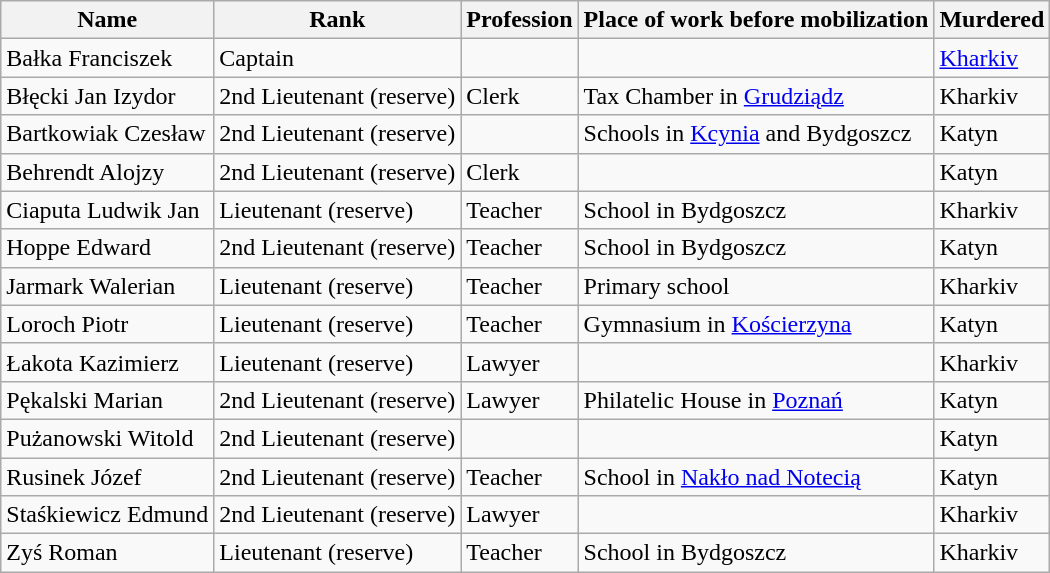<table class="wikitable">
<tr>
<th><strong>Name</strong></th>
<th><strong>Rank</strong></th>
<th><strong>Profession</strong></th>
<th><strong>Place of work before mobilization</strong></th>
<th><strong>Murdered</strong></th>
</tr>
<tr>
<td>Bałka Franciszek</td>
<td>Captain</td>
<td></td>
<td></td>
<td><a href='#'>Kharkiv</a></td>
</tr>
<tr>
<td>Błęcki Jan Izydor</td>
<td>2nd Lieutenant (reserve)</td>
<td>Clerk</td>
<td>Tax Chamber in <a href='#'>Grudziądz</a></td>
<td>Kharkiv</td>
</tr>
<tr>
<td>Bartkowiak Czesław</td>
<td>2nd Lieutenant (reserve)</td>
<td></td>
<td>Schools in <a href='#'>Kcynia</a> and Bydgoszcz</td>
<td>Katyn</td>
</tr>
<tr>
<td>Behrendt Alojzy</td>
<td>2nd Lieutenant (reserve)</td>
<td>Clerk</td>
<td></td>
<td>Katyn</td>
</tr>
<tr>
<td>Ciaputa Ludwik Jan</td>
<td>Lieutenant (reserve)</td>
<td>Teacher</td>
<td>School in Bydgoszcz</td>
<td>Kharkiv</td>
</tr>
<tr>
<td>Hoppe Edward</td>
<td>2nd Lieutenant (reserve)</td>
<td>Teacher</td>
<td>School in Bydgoszcz</td>
<td>Katyn</td>
</tr>
<tr>
<td>Jarmark Walerian</td>
<td>Lieutenant (reserve)</td>
<td>Teacher</td>
<td>Primary school</td>
<td>Kharkiv</td>
</tr>
<tr>
<td>Loroch Piotr</td>
<td>Lieutenant (reserve)</td>
<td>Teacher</td>
<td>Gymnasium in <a href='#'>Kościerzyna</a></td>
<td>Katyn</td>
</tr>
<tr>
<td>Łakota Kazimierz</td>
<td>Lieutenant (reserve)</td>
<td>Lawyer</td>
<td></td>
<td>Kharkiv</td>
</tr>
<tr>
<td>Pękalski Marian</td>
<td>2nd Lieutenant (reserve)</td>
<td>Lawyer</td>
<td>Philatelic House in <a href='#'>Poznań</a></td>
<td>Katyn</td>
</tr>
<tr>
<td>Pużanowski Witold</td>
<td>2nd Lieutenant (reserve)</td>
<td></td>
<td></td>
<td>Katyn</td>
</tr>
<tr>
<td>Rusinek Józef</td>
<td>2nd Lieutenant (reserve)</td>
<td>Teacher</td>
<td>School in <a href='#'>Nakło nad Notecią</a></td>
<td>Katyn</td>
</tr>
<tr>
<td>Staśkiewicz Edmund</td>
<td>2nd Lieutenant (reserve)</td>
<td>Lawyer</td>
<td></td>
<td>Kharkiv</td>
</tr>
<tr>
<td>Zyś Roman</td>
<td>Lieutenant (reserve)</td>
<td>Teacher</td>
<td>School in Bydgoszcz</td>
<td>Kharkiv</td>
</tr>
</table>
